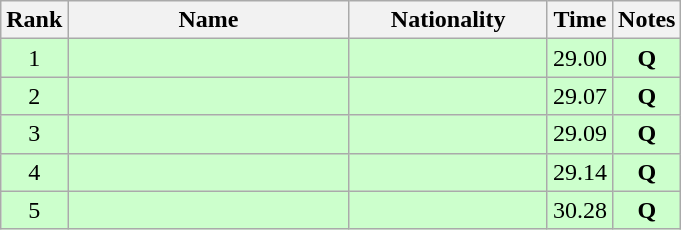<table class="wikitable sortable" style="text-align:center">
<tr>
<th>Rank</th>
<th style="width:180px">Name</th>
<th style="width:125px">Nationality</th>
<th>Time</th>
<th>Notes</th>
</tr>
<tr style="background:#cfc;">
<td>1</td>
<td style="text-align:left;"></td>
<td style="text-align:left;"></td>
<td>29.00</td>
<td><strong>Q</strong></td>
</tr>
<tr style="background:#cfc;">
<td>2</td>
<td style="text-align:left;"></td>
<td style="text-align:left;"></td>
<td>29.07</td>
<td><strong>Q</strong></td>
</tr>
<tr style="background:#cfc;">
<td>3</td>
<td style="text-align:left;"></td>
<td style="text-align:left;"></td>
<td>29.09</td>
<td><strong>Q</strong></td>
</tr>
<tr style="background:#cfc;">
<td>4</td>
<td style="text-align:left;"></td>
<td style="text-align:left;"></td>
<td>29.14</td>
<td><strong>Q</strong></td>
</tr>
<tr style="background:#cfc;">
<td>5</td>
<td style="text-align:left;"></td>
<td style="text-align:left;"></td>
<td>30.28</td>
<td><strong>Q</strong></td>
</tr>
</table>
